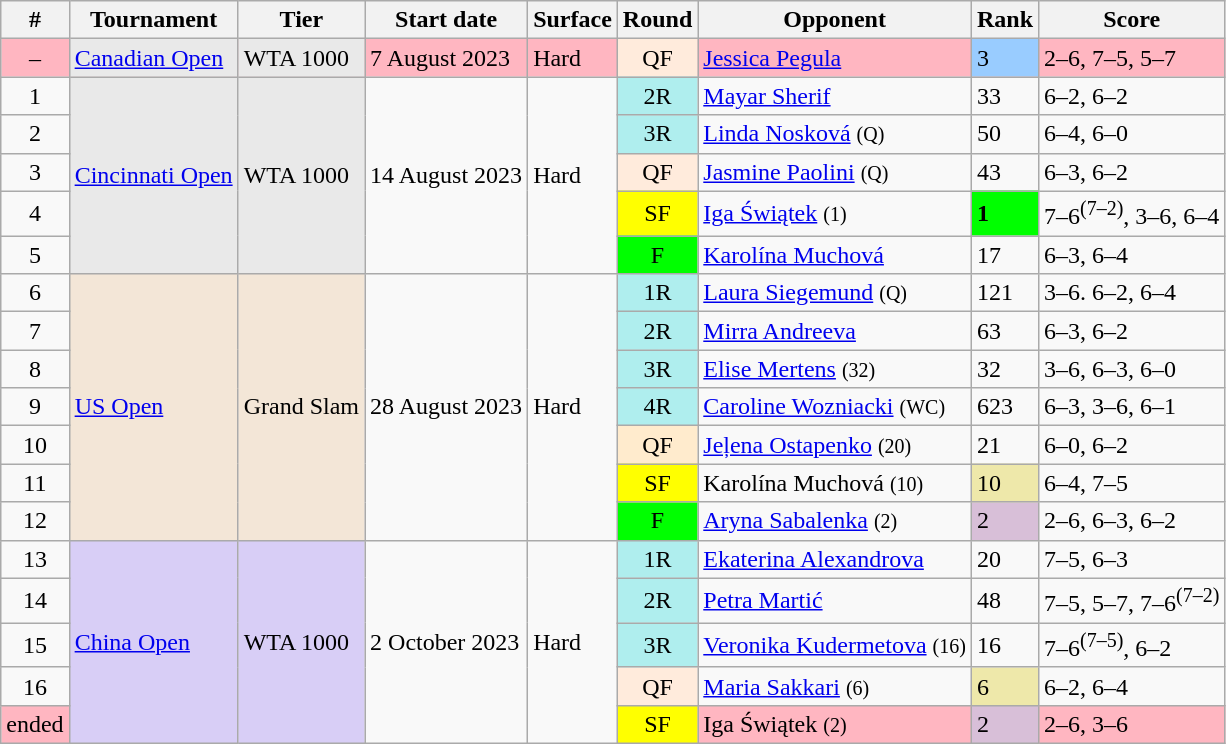<table class="wikitable sortable">
<tr>
<th scope="col" class="unsortable">#</th>
<th scope="col">Tournament</th>
<th scope="col">Tier</th>
<th scope="col">Start date</th>
<th scope="col">Surface</th>
<th scope="col" class="unsortable">Round</th>
<th scope="col">Opponent</th>
<th scope="col" class="unsortable">Rank</th>
<th scope="col" class="unsortable">Score</th>
</tr>
<tr bgcolor=lightpink>
<td align=center>–</td>
<td bgcolor=e9e9e9><a href='#'>Canadian Open</a></td>
<td bgcolor=e9e9e9>WTA 1000</td>
<td>7 August 2023</td>
<td>Hard</td>
<td align=center style="background:#ffebdc;">QF</td>
<td> <a href='#'>Jessica Pegula</a></td>
<td align=left bgcolor=#9cf>3</td>
<td>2–6, 7–5, 5–7</td>
</tr>
<tr>
<td align=center>1</td>
<td bgcolor=e9e9e9 rowspan=5><a href='#'>Cincinnati Open</a></td>
<td bgcolor=e9e9e9 rowspan=5>WTA 1000</td>
<td rowspan=5>14 August 2023</td>
<td rowspan=5>Hard</td>
<td align=center style="background:#afeeee;">2R</td>
<td> <a href='#'>Mayar Sherif</a></td>
<td align=left>33</td>
<td>6–2, 6–2</td>
</tr>
<tr>
<td align=center>2</td>
<td align=center style="background:#afeeee;">3R</td>
<td> <a href='#'>Linda Nosková</a> <small>(Q)</small></td>
<td align=left>50</td>
<td>6–4, 6–0</td>
</tr>
<tr>
<td align=center>3</td>
<td align=center style="background:#ffebdc;">QF</td>
<td> <a href='#'>Jasmine Paolini</a> <small>(Q)</small></td>
<td align=left>43</td>
<td>6–3, 6–2</td>
</tr>
<tr>
<td align=center>4</td>
<td align=center style="background:yellow;">SF</td>
<td> <a href='#'>Iga Świątek</a> <small>(1)</small></td>
<td align=left bgcolor=lime><strong>1</strong></td>
<td>7–6<sup>(7–2)</sup>, 3–6, 6–4</td>
</tr>
<tr>
<td align=center>5</td>
<td align=center style="background:lime;">F</td>
<td> <a href='#'>Karolína Muchová</a></td>
<td align=left>17</td>
<td>6–3, 6–4</td>
</tr>
<tr>
<td align=center>6</td>
<td rowspan=7 bgcolor=f3e6d7><a href='#'>US Open</a></td>
<td rowspan=7 bgcolor=f3e6d7>Grand Slam</td>
<td rowspan=7>28 August 2023</td>
<td rowspan=7>Hard</td>
<td align=center style="background:#afeeee;">1R</td>
<td> <a href='#'>Laura Siegemund</a> <small>(Q)</small></td>
<td align=left>121</td>
<td>3–6. 6–2, 6–4</td>
</tr>
<tr>
<td align=center>7</td>
<td align=center style="background:#afeeee;">2R</td>
<td> <a href='#'>Mirra Andreeva</a></td>
<td align=left>63</td>
<td>6–3, 6–2</td>
</tr>
<tr>
<td align=center>8</td>
<td align=center style="background:#afeeee;">3R</td>
<td> <a href='#'>Elise Mertens</a> <small>(32)</small></td>
<td align=left>32</td>
<td>3–6, 6–3, 6–0</td>
</tr>
<tr>
<td align=center>9</td>
<td align=center style="background:#afeeee;">4R</td>
<td> <a href='#'>Caroline Wozniacki</a> <small>(WC)</small></td>
<td align=left>623</td>
<td>6–3, 3–6, 6–1</td>
</tr>
<tr>
<td align=center>10</td>
<td align=center style="background:#ffebcd;">QF</td>
<td> <a href='#'>Jeļena Ostapenko</a> <small>(20)</small></td>
<td align=left>21</td>
<td>6–0, 6–2</td>
</tr>
<tr>
<td align=center>11</td>
<td align=center style="background:yellow;">SF</td>
<td> Karolína Muchová <small>(10)</small></td>
<td align=left bgcolor=eee8aa>10</td>
<td>6–4, 7–5</td>
</tr>
<tr>
<td align=center>12</td>
<td align=center style="background:lime;">F</td>
<td> <a href='#'>Aryna Sabalenka</a> <small>(2)</small></td>
<td align=left bgcolor=thistle>2</td>
<td>2–6, 6–3, 6–2</td>
</tr>
<tr>
<td align=center>13</td>
<td bgcolor=d8cef6 rowspan=6><a href='#'>China Open</a></td>
<td bgcolor=d8cef6 rowspan=6>WTA 1000</td>
<td rowspan=6>2 October 2023</td>
<td rowspan=6>Hard</td>
<td align=center style="background:#afeeee;">1R</td>
<td> <a href='#'>Ekaterina Alexandrova</a></td>
<td align=left>20</td>
<td>7–5, 6–3</td>
</tr>
<tr>
<td align=center>14</td>
<td align=center style="background:#afeeee;">2R</td>
<td> <a href='#'>Petra Martić</a></td>
<td align=left>48</td>
<td>7–5, 5–7, 7–6<sup>(7–2)</sup></td>
</tr>
<tr>
<td align=center>15</td>
<td align=center style="background:#afeeee;">3R</td>
<td> <a href='#'>Veronika Kudermetova</a> <small>(16)</small></td>
<td align=left>16</td>
<td>7–6<sup>(7–5)</sup>, 6–2</td>
</tr>
<tr>
<td align=center>16</td>
<td align=center style="background:#ffebdc;">QF</td>
<td> <a href='#'>Maria Sakkari</a> <small>(6)</small></td>
<td align=left bgcolor=eee8aa>6</td>
<td>6–2, 6–4</td>
</tr>
<tr bgcolor=lightpink>
<td align=center>ended</td>
<td align=center style="background:yellow;">SF</td>
<td> Iga Świątek <small>(2)</small></td>
<td align=left bgcolor=thistle>2</td>
<td>2–6, 3–6</td>
</tr>
</table>
